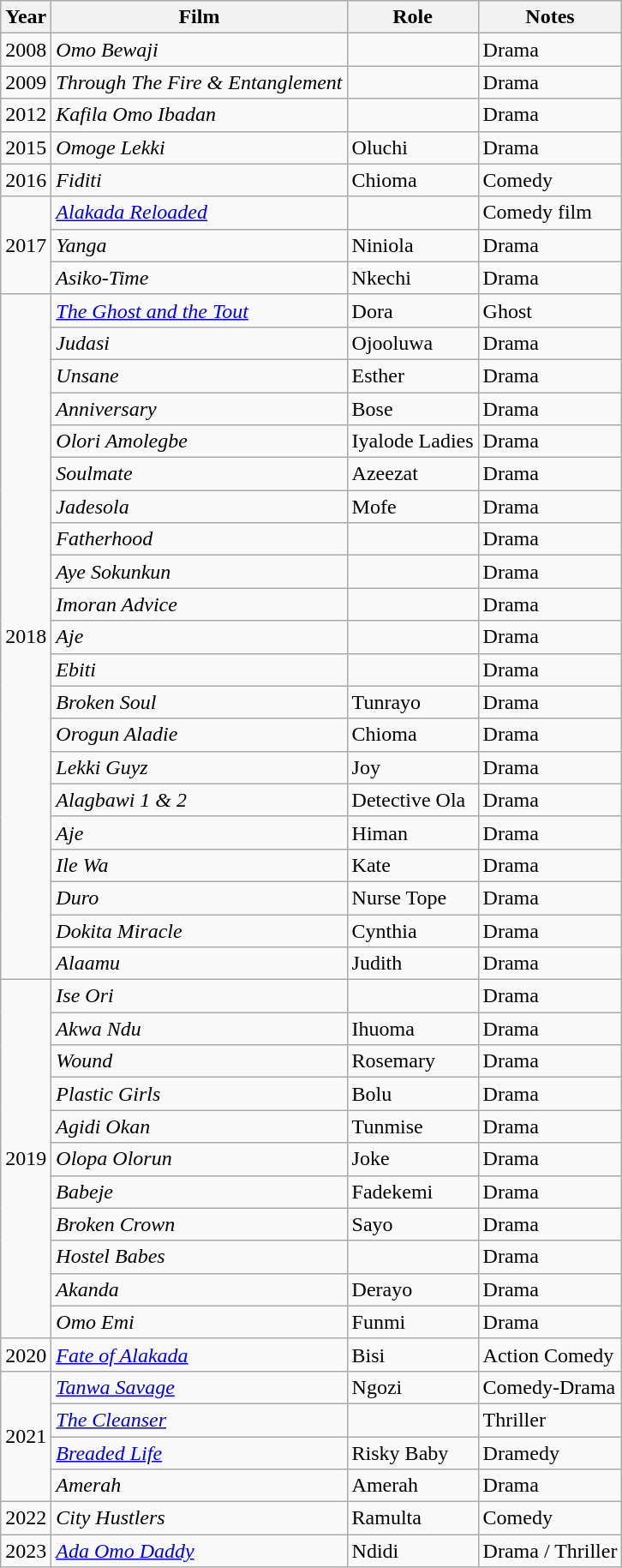<table class="wikitable">
<tr>
<th>Year</th>
<th>Film</th>
<th>Role</th>
<th>Notes</th>
</tr>
<tr>
<td>2008</td>
<td><em>Omo Bewaji</em></td>
<td></td>
<td>Drama</td>
</tr>
<tr>
<td>2009</td>
<td><em>Through The Fire & Entanglement</em></td>
<td></td>
<td>Drama</td>
</tr>
<tr>
<td>2012</td>
<td><em>Kafila Omo Ibadan</em></td>
<td></td>
<td>Drama</td>
</tr>
<tr>
<td>2015</td>
<td><em>Omoge Lekki</em></td>
<td>Oluchi</td>
<td>Drama</td>
</tr>
<tr>
<td>2016</td>
<td><em>Fiditi</em></td>
<td>Chioma</td>
<td>Comedy</td>
</tr>
<tr>
<td rowspan="3">2017</td>
<td><em><a href='#'>Alakada Reloaded</a></em></td>
<td></td>
<td>Comedy film</td>
</tr>
<tr>
<td><em>Yanga</em></td>
<td>Niniola</td>
<td>Drama</td>
</tr>
<tr>
<td><em>Asiko-Time</em></td>
<td>Nkechi</td>
<td>Drama</td>
</tr>
<tr>
<td rowspan="21">2018</td>
<td><em><a href='#'>The Ghost and the Tout</a></em></td>
<td>Dora</td>
<td>Ghost</td>
</tr>
<tr>
<td><em>Judasi</em></td>
<td>Ojooluwa</td>
<td>Drama</td>
</tr>
<tr>
<td><em>Unsane</em></td>
<td>Esther</td>
<td>Drama</td>
</tr>
<tr>
<td><em>Anniversary</em></td>
<td>Bose</td>
<td>Drama</td>
</tr>
<tr>
<td><em>Olori Amolegbe</em></td>
<td>Iyalode Ladies</td>
<td>Drama</td>
</tr>
<tr>
<td><em>Soulmate</em></td>
<td>Azeezat</td>
<td>Drama</td>
</tr>
<tr>
<td><em>Jadesola</em></td>
<td>Mofe</td>
<td>Drama</td>
</tr>
<tr>
<td><em>Fatherhood</em></td>
<td></td>
<td>Drama</td>
</tr>
<tr>
<td><em>Aye Sokunkun</em></td>
<td></td>
<td>Drama</td>
</tr>
<tr>
<td><em>Imoran Advice</em></td>
<td></td>
<td>Drama</td>
</tr>
<tr>
<td><em>Aje</em></td>
<td></td>
<td>Drama</td>
</tr>
<tr>
<td><em>Ebiti</em></td>
<td></td>
<td>Drama</td>
</tr>
<tr>
<td><em>Broken Soul</em></td>
<td>Tunrayo</td>
<td>Drama</td>
</tr>
<tr>
<td><em>Orogun Aladie</em></td>
<td>Chioma</td>
<td>Drama</td>
</tr>
<tr>
<td><em>Lekki Guyz</em></td>
<td>Joy</td>
<td>Drama</td>
</tr>
<tr>
<td><em>Alagbawi 1 & 2</em></td>
<td>Detective Ola</td>
<td>Drama</td>
</tr>
<tr>
<td><em>Aje</em></td>
<td>Himan</td>
<td>Drama</td>
</tr>
<tr>
<td><em>Ile Wa</em></td>
<td>Kate</td>
<td>Drama</td>
</tr>
<tr>
<td><em>Duro</em></td>
<td>Nurse Tope</td>
<td>Drama</td>
</tr>
<tr>
<td><em>Dokita Miracle</em></td>
<td>Cynthia</td>
<td>Drama</td>
</tr>
<tr>
<td><em>Alaamu</em></td>
<td>Judith</td>
<td>Drama</td>
</tr>
<tr>
<td rowspan="11">2019</td>
<td><em>Ise Ori</em></td>
<td></td>
<td>Drama</td>
</tr>
<tr>
<td><em>Akwa Ndu</em></td>
<td>Ihuoma</td>
<td>Drama</td>
</tr>
<tr>
<td><em>Wound</em></td>
<td>Rosemary</td>
<td>Drama</td>
</tr>
<tr>
<td><em>Plastic Girls</em></td>
<td>Bolu</td>
<td>Drama</td>
</tr>
<tr>
<td><em>Agidi Okan</em></td>
<td>Tunmise</td>
<td>Drama</td>
</tr>
<tr>
<td><em>Olopa Olorun</em></td>
<td>Joke</td>
<td>Drama</td>
</tr>
<tr>
<td><em>Babeje</em></td>
<td>Fadekemi</td>
<td>Drama</td>
</tr>
<tr>
<td><em>Broken Crown</em></td>
<td>Sayo</td>
<td>Drama</td>
</tr>
<tr>
<td><em>Hostel Babes</em></td>
<td></td>
<td>Drama</td>
</tr>
<tr>
<td><em>Akanda</em></td>
<td>Derayo</td>
<td>Drama</td>
</tr>
<tr>
<td><em>Omo Emi</em></td>
<td>Funmi</td>
<td>Drama</td>
</tr>
<tr>
<td rowspan="1">2020</td>
<td><em><a href='#'>Fate of Alakada</a></em></td>
<td>Bisi</td>
<td>Action Comedy</td>
</tr>
<tr>
<td rowspan="4">2021</td>
<td><em><a href='#'>Tanwa Savage</a></em></td>
<td>Ngozi</td>
<td>Comedy-Drama</td>
</tr>
<tr>
<td><em><a href='#'>The Cleanser</a></em></td>
<td></td>
<td>Thriller</td>
</tr>
<tr>
<td><em><a href='#'>Breaded Life</a></em></td>
<td>Risky Baby</td>
<td>Dramedy</td>
</tr>
<tr>
<td><em>Amerah</em></td>
<td>Amerah</td>
<td>Drama</td>
</tr>
<tr>
<td>2022</td>
<td><em>City Hustlers</em></td>
<td>Ramulta</td>
<td>Comedy</td>
</tr>
<tr>
<td>2023</td>
<td><em><a href='#'>Ada Omo Daddy</a></em></td>
<td>Ndidi</td>
<td>Drama / Thriller</td>
</tr>
</table>
